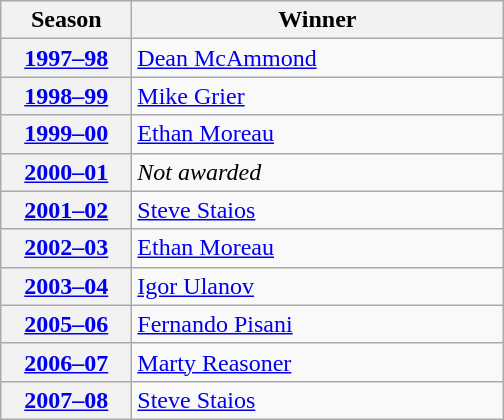<table class="wikitable">
<tr>
<th scope="col" style="width:5em">Season</th>
<th scope="col" style="width:15em">Winner</th>
</tr>
<tr>
<th scope="row"><a href='#'>1997–98</a></th>
<td><a href='#'>Dean McAmmond</a></td>
</tr>
<tr>
<th scope="row"><a href='#'>1998–99</a></th>
<td><a href='#'>Mike Grier</a></td>
</tr>
<tr>
<th scope="row"><a href='#'>1999–00</a></th>
<td><a href='#'>Ethan Moreau</a></td>
</tr>
<tr>
<th scope="row"><a href='#'>2000–01</a></th>
<td><em>Not awarded</em></td>
</tr>
<tr>
<th scope="row"><a href='#'>2001–02</a></th>
<td><a href='#'>Steve Staios</a></td>
</tr>
<tr>
<th scope="row"><a href='#'>2002–03</a></th>
<td><a href='#'>Ethan Moreau</a></td>
</tr>
<tr>
<th scope="row"><a href='#'>2003–04</a></th>
<td><a href='#'>Igor Ulanov</a></td>
</tr>
<tr>
<th scope="row"><a href='#'>2005–06</a></th>
<td><a href='#'>Fernando Pisani</a></td>
</tr>
<tr>
<th scope="row"><a href='#'>2006–07</a></th>
<td><a href='#'>Marty Reasoner</a></td>
</tr>
<tr>
<th scope="row"><a href='#'>2007–08</a></th>
<td><a href='#'>Steve Staios</a></td>
</tr>
</table>
